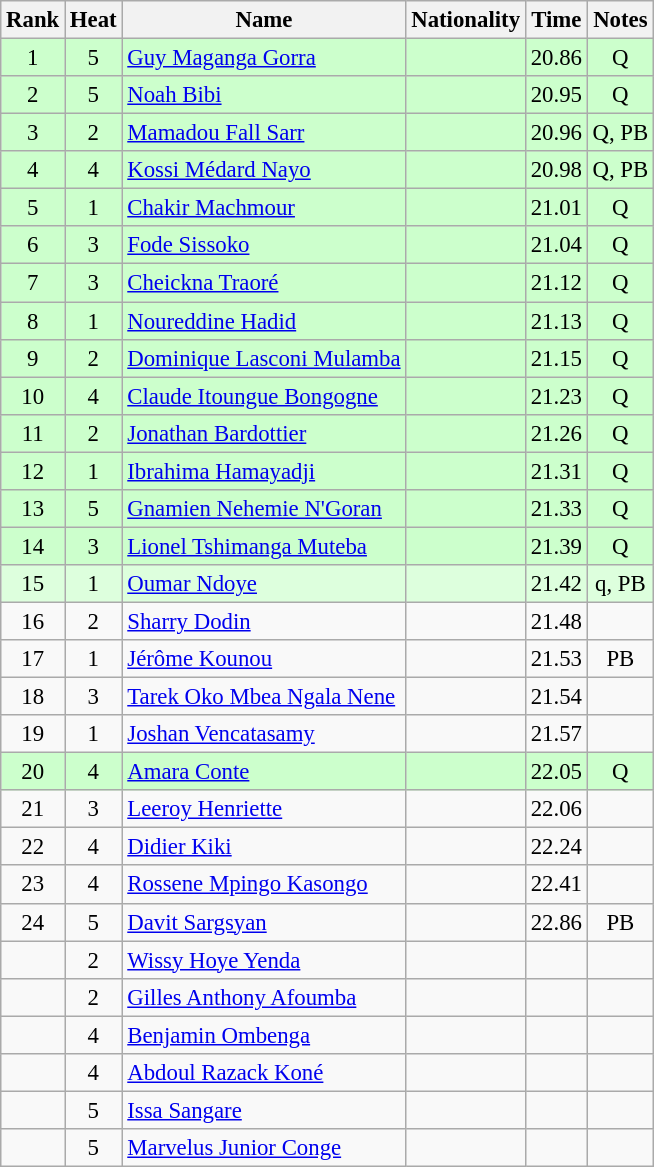<table class="wikitable sortable" style="text-align:center; font-size:95%">
<tr>
<th>Rank</th>
<th>Heat</th>
<th>Name</th>
<th>Nationality</th>
<th>Time</th>
<th>Notes</th>
</tr>
<tr bgcolor=ccffcc>
<td>1</td>
<td>5</td>
<td align=left><a href='#'>Guy Maganga Gorra</a></td>
<td align=left></td>
<td>20.86</td>
<td>Q</td>
</tr>
<tr bgcolor=ccffcc>
<td>2</td>
<td>5</td>
<td align=left><a href='#'>Noah Bibi</a></td>
<td align=left></td>
<td>20.95</td>
<td>Q</td>
</tr>
<tr bgcolor=ccffcc>
<td>3</td>
<td>2</td>
<td align=left><a href='#'>Mamadou Fall Sarr</a></td>
<td align=left></td>
<td>20.96</td>
<td>Q, PB</td>
</tr>
<tr bgcolor=ccffcc>
<td>4</td>
<td>4</td>
<td align=left><a href='#'>Kossi Médard Nayo</a></td>
<td align=left></td>
<td>20.98</td>
<td>Q, PB</td>
</tr>
<tr bgcolor=ccffcc>
<td>5</td>
<td>1</td>
<td align=left><a href='#'>Chakir Machmour</a></td>
<td align=left></td>
<td>21.01</td>
<td>Q</td>
</tr>
<tr bgcolor=ccffcc>
<td>6</td>
<td>3</td>
<td align=left><a href='#'>Fode Sissoko</a></td>
<td align=left></td>
<td>21.04</td>
<td>Q</td>
</tr>
<tr bgcolor=ccffcc>
<td>7</td>
<td>3</td>
<td align=left><a href='#'>Cheickna Traoré</a></td>
<td align=left></td>
<td>21.12</td>
<td>Q</td>
</tr>
<tr bgcolor=ccffcc>
<td>8</td>
<td>1</td>
<td align=left><a href='#'>Noureddine Hadid</a></td>
<td align=left></td>
<td>21.13</td>
<td>Q</td>
</tr>
<tr bgcolor=ccffcc>
<td>9</td>
<td>2</td>
<td align=left><a href='#'>Dominique Lasconi Mulamba</a></td>
<td align=left></td>
<td>21.15</td>
<td>Q</td>
</tr>
<tr bgcolor=ccffcc>
<td>10</td>
<td>4</td>
<td align=left><a href='#'>Claude Itoungue Bongogne</a></td>
<td align=left></td>
<td>21.23</td>
<td>Q</td>
</tr>
<tr bgcolor=ccffcc>
<td>11</td>
<td>2</td>
<td align=left><a href='#'>Jonathan Bardottier</a></td>
<td align=left></td>
<td>21.26</td>
<td>Q</td>
</tr>
<tr bgcolor=ccffcc>
<td>12</td>
<td>1</td>
<td align=left><a href='#'>Ibrahima Hamayadji</a></td>
<td align=left></td>
<td>21.31</td>
<td>Q</td>
</tr>
<tr bgcolor=ccffcc>
<td>13</td>
<td>5</td>
<td align=left><a href='#'>Gnamien Nehemie N'Goran</a></td>
<td align=left></td>
<td>21.33</td>
<td>Q</td>
</tr>
<tr bgcolor=ccffcc>
<td>14</td>
<td>3</td>
<td align=left><a href='#'>Lionel Tshimanga Muteba</a></td>
<td align=left></td>
<td>21.39</td>
<td>Q</td>
</tr>
<tr bgcolor=ddffdd>
<td>15</td>
<td>1</td>
<td align=left><a href='#'>Oumar Ndoye</a></td>
<td align=left></td>
<td>21.42</td>
<td>q, PB</td>
</tr>
<tr>
<td>16</td>
<td>2</td>
<td align=left><a href='#'>Sharry Dodin</a></td>
<td align=left></td>
<td>21.48</td>
<td></td>
</tr>
<tr>
<td>17</td>
<td>1</td>
<td align=left><a href='#'>Jérôme Kounou</a></td>
<td align=left></td>
<td>21.53</td>
<td>PB</td>
</tr>
<tr>
<td>18</td>
<td>3</td>
<td align=left><a href='#'>Tarek Oko Mbea Ngala Nene</a></td>
<td align=left></td>
<td>21.54</td>
<td></td>
</tr>
<tr>
<td>19</td>
<td>1</td>
<td align=left><a href='#'>Joshan Vencatasamy</a></td>
<td align=left></td>
<td>21.57</td>
<td></td>
</tr>
<tr bgcolor=ccffcc>
<td>20</td>
<td>4</td>
<td align=left><a href='#'>Amara Conte</a></td>
<td align=left></td>
<td>22.05</td>
<td>Q</td>
</tr>
<tr>
<td>21</td>
<td>3</td>
<td align=left><a href='#'>Leeroy Henriette</a></td>
<td align=left></td>
<td>22.06</td>
<td></td>
</tr>
<tr>
<td>22</td>
<td>4</td>
<td align=left><a href='#'>Didier Kiki</a></td>
<td align=left></td>
<td>22.24</td>
<td></td>
</tr>
<tr>
<td>23</td>
<td>4</td>
<td align=left><a href='#'>Rossene Mpingo Kasongo</a></td>
<td align=left></td>
<td>22.41</td>
<td></td>
</tr>
<tr>
<td>24</td>
<td>5</td>
<td align=left><a href='#'>Davit Sargsyan</a></td>
<td align=left></td>
<td>22.86</td>
<td>PB</td>
</tr>
<tr>
<td></td>
<td>2</td>
<td align=left><a href='#'>Wissy Hoye Yenda</a></td>
<td align=left></td>
<td></td>
<td></td>
</tr>
<tr>
<td></td>
<td>2</td>
<td align=left><a href='#'>Gilles Anthony Afoumba</a></td>
<td align=left></td>
<td></td>
<td></td>
</tr>
<tr>
<td></td>
<td>4</td>
<td align=left><a href='#'>Benjamin Ombenga</a></td>
<td align=left></td>
<td></td>
<td></td>
</tr>
<tr>
<td></td>
<td>4</td>
<td align=left><a href='#'>Abdoul Razack Koné</a></td>
<td align=left></td>
<td></td>
<td></td>
</tr>
<tr>
<td></td>
<td>5</td>
<td align=left><a href='#'>Issa Sangare</a></td>
<td align=left></td>
<td></td>
<td></td>
</tr>
<tr>
<td></td>
<td>5</td>
<td align=left><a href='#'>Marvelus Junior Conge</a></td>
<td align=left></td>
<td></td>
<td></td>
</tr>
</table>
